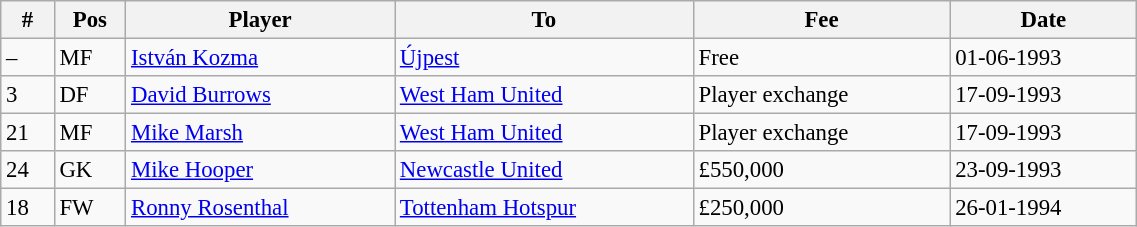<table class="wikitable" style="width:60%; text-align:center; font-size:95%; text-align:left;">
<tr>
<th>#</th>
<th>Pos</th>
<th>Player</th>
<th>To</th>
<th>Fee</th>
<th>Date</th>
</tr>
<tr>
<td>–</td>
<td>MF</td>
<td><a href='#'>István Kozma</a></td>
<td><a href='#'>Újpest</a></td>
<td>Free</td>
<td>01-06-1993</td>
</tr>
<tr>
<td>3</td>
<td>DF</td>
<td><a href='#'>David Burrows</a></td>
<td><a href='#'>West Ham United</a></td>
<td>Player exchange</td>
<td>17-09-1993</td>
</tr>
<tr>
<td>21</td>
<td>MF</td>
<td><a href='#'>Mike Marsh</a></td>
<td><a href='#'>West Ham United</a></td>
<td>Player exchange</td>
<td>17-09-1993</td>
</tr>
<tr>
<td>24</td>
<td>GK</td>
<td><a href='#'>Mike Hooper</a></td>
<td><a href='#'>Newcastle United</a></td>
<td>£550,000</td>
<td>23-09-1993</td>
</tr>
<tr>
<td>18</td>
<td>FW</td>
<td><a href='#'>Ronny Rosenthal</a></td>
<td><a href='#'>Tottenham Hotspur</a></td>
<td>£250,000</td>
<td>26-01-1994</td>
</tr>
</table>
